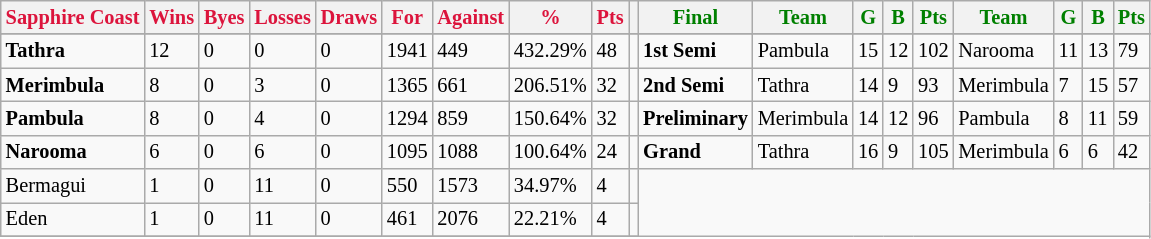<table style="font-size: 85%; text-align: left;" class="wikitable">
<tr>
<th style="color:crimson">Sapphire Coast</th>
<th style="color:crimson">Wins</th>
<th style="color:crimson">Byes</th>
<th style="color:crimson">Losses</th>
<th style="color:crimson">Draws</th>
<th style="color:crimson">For</th>
<th style="color:crimson">Against</th>
<th style="color:crimson">%</th>
<th style="color:crimson">Pts</th>
<th></th>
<th style="color:green">Final</th>
<th style="color:green">Team</th>
<th style="color:green">G</th>
<th style="color:green">B</th>
<th style="color:green">Pts</th>
<th style="color:green">Team</th>
<th style="color:green">G</th>
<th style="color:green">B</th>
<th style="color:green">Pts</th>
</tr>
<tr>
</tr>
<tr>
</tr>
<tr>
<td><strong>	Tathra	</strong></td>
<td>12</td>
<td>0</td>
<td>0</td>
<td>0</td>
<td>1941</td>
<td>449</td>
<td>432.29%</td>
<td>48</td>
<td></td>
<td><strong>1st Semi</strong></td>
<td>Pambula</td>
<td>15</td>
<td>12</td>
<td>102</td>
<td>Narooma</td>
<td>11</td>
<td>13</td>
<td>79</td>
</tr>
<tr>
<td><strong>	Merimbula	</strong></td>
<td>8</td>
<td>0</td>
<td>3</td>
<td>0</td>
<td>1365</td>
<td>661</td>
<td>206.51%</td>
<td>32</td>
<td></td>
<td><strong>2nd Semi</strong></td>
<td>Tathra</td>
<td>14</td>
<td>9</td>
<td>93</td>
<td>Merimbula</td>
<td>7</td>
<td>15</td>
<td>57</td>
</tr>
<tr>
<td><strong>	Pambula	</strong></td>
<td>8</td>
<td>0</td>
<td>4</td>
<td>0</td>
<td>1294</td>
<td>859</td>
<td>150.64%</td>
<td>32</td>
<td></td>
<td><strong>Preliminary</strong></td>
<td>Merimbula</td>
<td>14</td>
<td>12</td>
<td>96</td>
<td>Pambula</td>
<td>8</td>
<td>11</td>
<td>59</td>
</tr>
<tr>
<td><strong>	Narooma	</strong></td>
<td>6</td>
<td>0</td>
<td>6</td>
<td>0</td>
<td>1095</td>
<td>1088</td>
<td>100.64%</td>
<td>24</td>
<td></td>
<td><strong>Grand</strong></td>
<td>Tathra</td>
<td>16</td>
<td>9</td>
<td>105</td>
<td>Merimbula</td>
<td>6</td>
<td>6</td>
<td>42</td>
</tr>
<tr>
<td>Bermagui</td>
<td>1</td>
<td>0</td>
<td>11</td>
<td>0</td>
<td>550</td>
<td>1573</td>
<td>34.97%</td>
<td>4</td>
<td></td>
</tr>
<tr>
<td>Eden</td>
<td>1</td>
<td>0</td>
<td>11</td>
<td>0</td>
<td>461</td>
<td>2076</td>
<td>22.21%</td>
<td>4</td>
<td></td>
</tr>
<tr>
</tr>
</table>
